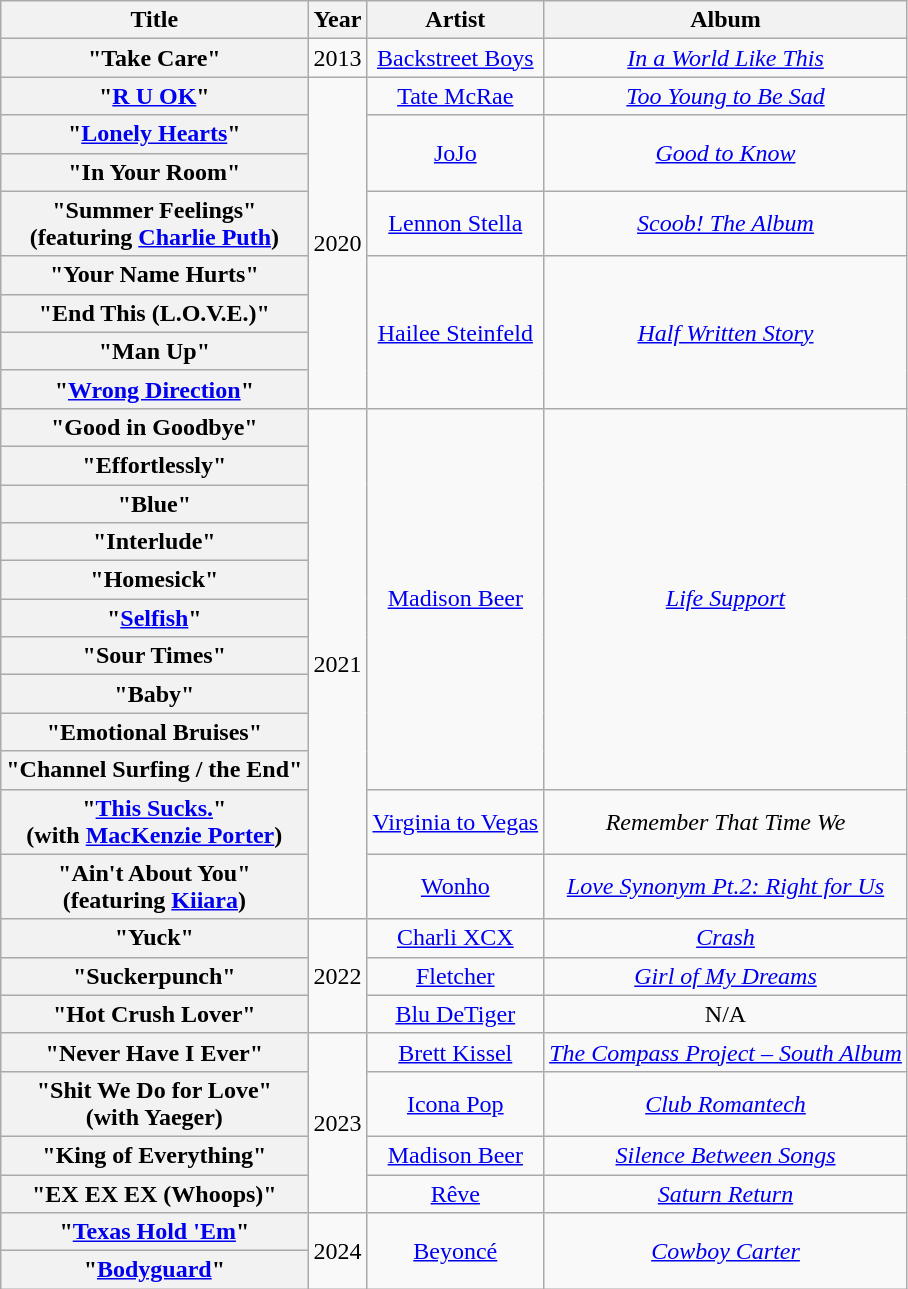<table class="wikitable plainrowheaders" style="text-align:center;">
<tr>
<th scope="col">Title</th>
<th scope="col">Year</th>
<th scope="col">Artist</th>
<th scope="col">Album</th>
</tr>
<tr>
<th scope="row">"Take Care"</th>
<td>2013</td>
<td><a href='#'>Backstreet Boys</a></td>
<td><em><a href='#'>In a World Like This</a></em></td>
</tr>
<tr>
<th scope="row">"<a href='#'>R U OK</a>"</th>
<td rowspan="8">2020</td>
<td><a href='#'>Tate McRae</a></td>
<td><em><a href='#'>Too Young to Be Sad</a></em></td>
</tr>
<tr>
<th scope="row">"<a href='#'>Lonely Hearts</a>"</th>
<td rowspan="2"><a href='#'>JoJo</a></td>
<td rowspan="2"><em><a href='#'>Good to Know</a></em></td>
</tr>
<tr>
<th scope="row">"In Your Room"</th>
</tr>
<tr>
<th scope="row">"Summer Feelings"<br>(featuring <a href='#'>Charlie Puth</a>)</th>
<td><a href='#'>Lennon Stella</a></td>
<td><em><a href='#'>Scoob! The Album</a></em></td>
</tr>
<tr>
<th scope="row">"Your Name Hurts"</th>
<td rowspan="4"><a href='#'>Hailee Steinfeld</a></td>
<td rowspan="4"><em><a href='#'>Half Written Story</a></em></td>
</tr>
<tr>
<th scope="row">"End This (L.O.V.E.)"</th>
</tr>
<tr>
<th scope="row">"Man Up"</th>
</tr>
<tr>
<th scope="row">"<a href='#'>Wrong Direction</a>"</th>
</tr>
<tr>
<th scope="row">"Good in Goodbye"</th>
<td rowspan="12">2021</td>
<td rowspan="10"><a href='#'>Madison Beer</a></td>
<td rowspan="10"><em><a href='#'>Life Support</a></em></td>
</tr>
<tr>
<th scope="row">"Effortlessly"</th>
</tr>
<tr>
<th scope="row">"Blue"</th>
</tr>
<tr>
<th scope="row">"Interlude"</th>
</tr>
<tr>
<th scope="row">"Homesick"</th>
</tr>
<tr>
<th scope="row">"<a href='#'>Selfish</a>"</th>
</tr>
<tr>
<th scope="row">"Sour Times"</th>
</tr>
<tr>
<th scope="row">"Baby"</th>
</tr>
<tr>
<th scope="row">"Emotional Bruises"</th>
</tr>
<tr>
<th scope="row">"Channel Surfing / the End"</th>
</tr>
<tr>
<th scope="row">"<a href='#'>This Sucks.</a>"<br>(with <a href='#'>MacKenzie Porter</a>)</th>
<td><a href='#'>Virginia to Vegas</a></td>
<td><em>Remember That Time We</em></td>
</tr>
<tr>
<th scope="row">"Ain't About You"<br>(featuring <a href='#'>Kiiara</a>)</th>
<td><a href='#'>Wonho</a></td>
<td><em><a href='#'>Love Synonym Pt.2: Right for Us</a></em></td>
</tr>
<tr>
<th scope="row">"Yuck"</th>
<td rowspan="3">2022</td>
<td><a href='#'>Charli XCX</a></td>
<td><em><a href='#'>Crash</a></em></td>
</tr>
<tr>
<th scope="row">"Suckerpunch"</th>
<td><a href='#'>Fletcher</a></td>
<td><em><a href='#'>Girl of My Dreams</a></em></td>
</tr>
<tr>
<th scope="row">"Hot Crush Lover"</th>
<td><a href='#'>Blu DeTiger</a></td>
<td>N/A</td>
</tr>
<tr>
<th scope="row">"Never Have I Ever"</th>
<td rowspan="4">2023</td>
<td><a href='#'>Brett Kissel</a></td>
<td><em><a href='#'>The Compass Project – South Album</a></em></td>
</tr>
<tr>
<th scope="row">"Shit We Do for Love"<br>(with Yaeger)</th>
<td><a href='#'>Icona Pop</a></td>
<td><em><a href='#'>Club Romantech</a></em></td>
</tr>
<tr>
<th scope="row">"King of Everything"</th>
<td><a href='#'>Madison Beer</a></td>
<td><em><a href='#'>Silence Between Songs</a></em></td>
</tr>
<tr>
<th scope="row">"EX EX EX (Whoops)"</th>
<td><a href='#'>Rêve</a></td>
<td><em><a href='#'>Saturn Return</a></em></td>
</tr>
<tr>
<th scope="row">"<a href='#'>Texas Hold 'Em</a>"</th>
<td rowspan="2">2024</td>
<td rowspan="2"><a href='#'>Beyoncé</a></td>
<td rowspan="2"><em><a href='#'>Cowboy Carter</a></em></td>
</tr>
<tr>
<th scope="row">"<a href='#'>Bodyguard</a>"</th>
</tr>
</table>
